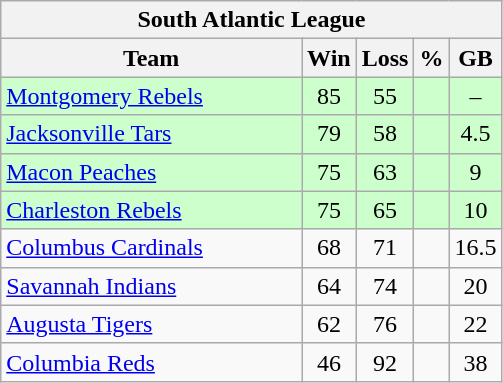<table class="wikitable">
<tr>
<th colspan="5">South Atlantic League</th>
</tr>
<tr>
<th width="60%">Team</th>
<th>Win</th>
<th>Loss</th>
<th>%</th>
<th>GB</th>
</tr>
<tr align=center bgcolor=ccffcc>
<td align=left><a href='#'>Montgomery Rebels</a></td>
<td>85</td>
<td>55</td>
<td></td>
<td>–</td>
</tr>
<tr align=center bgcolor=ccffcc>
<td align=left><a href='#'>Jacksonville Tars</a></td>
<td>79</td>
<td>58</td>
<td></td>
<td>4.5</td>
</tr>
<tr align=center bgcolor=ccffcc>
<td align=left><a href='#'>Macon Peaches</a></td>
<td>75</td>
<td>63</td>
<td></td>
<td>9</td>
</tr>
<tr align=center bgcolor=ccffcc>
<td align=left><a href='#'>Charleston Rebels</a></td>
<td>75</td>
<td>65</td>
<td></td>
<td>10</td>
</tr>
<tr align=center>
<td align=left><a href='#'>Columbus Cardinals</a></td>
<td>68</td>
<td>71</td>
<td></td>
<td>16.5</td>
</tr>
<tr align=center>
<td align=left><a href='#'>Savannah Indians</a></td>
<td>64</td>
<td>74</td>
<td></td>
<td>20</td>
</tr>
<tr align=center>
<td align=left><a href='#'>Augusta Tigers</a></td>
<td>62</td>
<td>76</td>
<td></td>
<td>22</td>
</tr>
<tr align=center>
<td align=left><a href='#'>Columbia Reds</a></td>
<td>46</td>
<td>92</td>
<td></td>
<td>38</td>
</tr>
</table>
